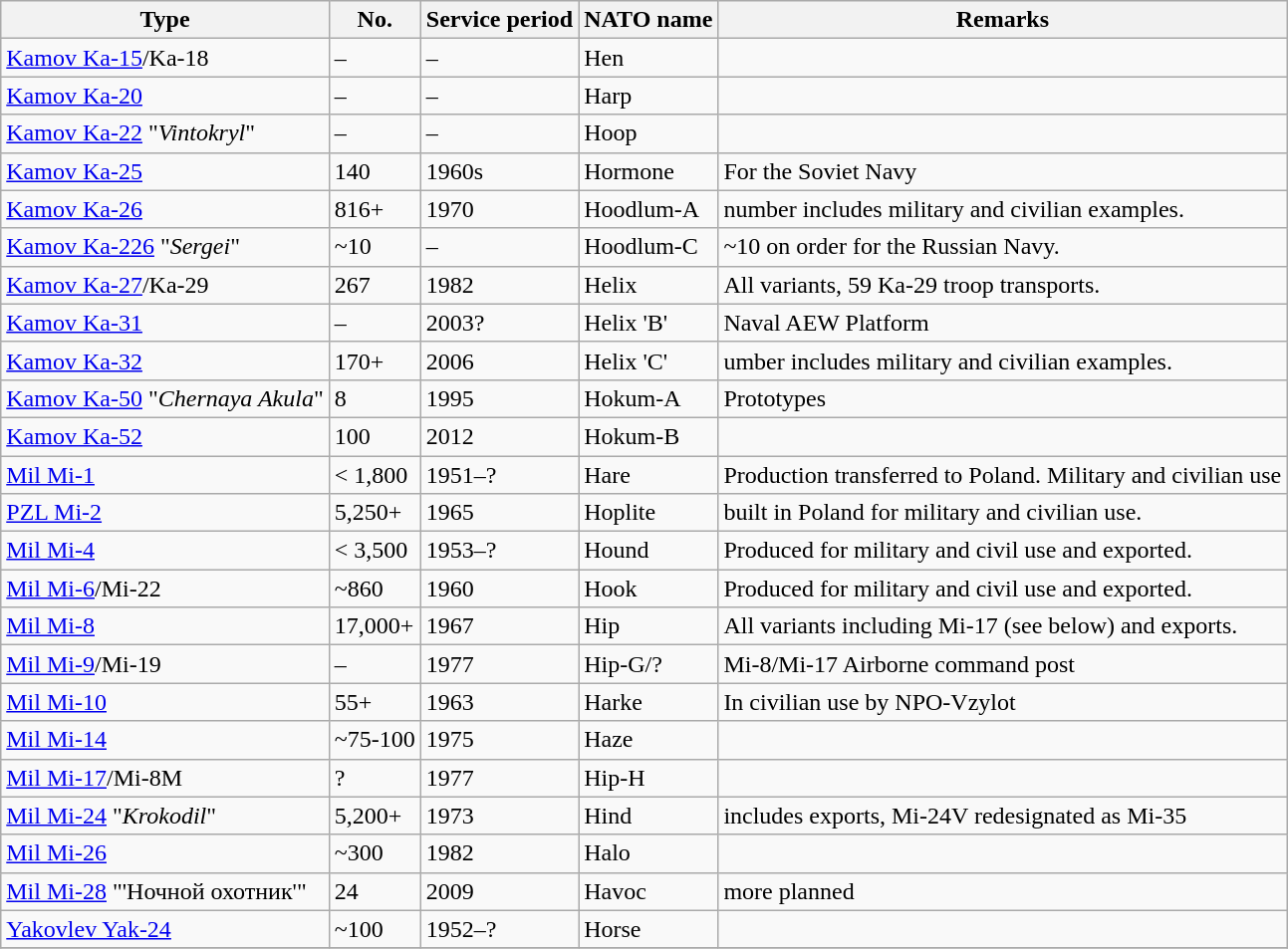<table class="wikitable sortable">
<tr>
<th>Type</th>
<th>No.</th>
<th>Service period</th>
<th>NATO name</th>
<th>Remarks</th>
</tr>
<tr>
<td><a href='#'>Kamov Ka-15</a>/Ka-18</td>
<td>–</td>
<td>–</td>
<td>Hen</td>
<td></td>
</tr>
<tr>
<td><a href='#'>Kamov Ka-20</a></td>
<td>–</td>
<td>–</td>
<td>Harp</td>
<td></td>
</tr>
<tr>
<td><a href='#'>Kamov Ka-22</a> "<em>Vintokryl</em>"</td>
<td>–</td>
<td>–</td>
<td>Hoop</td>
<td></td>
</tr>
<tr>
<td><a href='#'>Kamov Ka-25</a></td>
<td>140</td>
<td>1960s</td>
<td>Hormone</td>
<td>For the Soviet Navy</td>
</tr>
<tr>
<td><a href='#'>Kamov Ka-26</a></td>
<td>816+</td>
<td>1970</td>
<td>Hoodlum-A</td>
<td>number includes military and civilian examples.</td>
</tr>
<tr>
<td><a href='#'>Kamov Ka-226</a> "<em>Sergei</em>"</td>
<td>~10</td>
<td>–</td>
<td>Hoodlum-C</td>
<td>~10 on order for the Russian Navy.</td>
</tr>
<tr>
<td><a href='#'>Kamov Ka-27</a>/Ka-29</td>
<td>267</td>
<td>1982</td>
<td>Helix</td>
<td>All variants, 59 Ka-29 troop transports.</td>
</tr>
<tr>
<td><a href='#'>Kamov Ka-31</a></td>
<td>–</td>
<td>2003?</td>
<td>Helix 'B'</td>
<td>Naval AEW Platform</td>
</tr>
<tr>
<td><a href='#'>Kamov Ka-32</a></td>
<td>170+</td>
<td>2006</td>
<td>Helix 'C'</td>
<td>umber includes military and civilian examples.</td>
</tr>
<tr>
<td><a href='#'>Kamov Ka-50</a> "<em>Chernaya Akula</em>"</td>
<td>8</td>
<td>1995</td>
<td>Hokum-A</td>
<td>Prototypes</td>
</tr>
<tr>
<td><a href='#'>Kamov Ka-52</a></td>
<td>100</td>
<td>2012</td>
<td>Hokum-B</td>
<td></td>
</tr>
<tr>
<td><a href='#'>Mil Mi-1</a></td>
<td>< 1,800</td>
<td>1951–?</td>
<td>Hare</td>
<td>Production transferred to Poland. Military and civilian use</td>
</tr>
<tr>
<td><a href='#'>PZL Mi-2</a></td>
<td>5,250+</td>
<td>1965</td>
<td>Hoplite</td>
<td>built in Poland for military and civilian use.</td>
</tr>
<tr>
<td><a href='#'>Mil Mi-4</a></td>
<td>< 3,500</td>
<td>1953–?</td>
<td>Hound</td>
<td>Produced for military and civil use and exported.</td>
</tr>
<tr>
<td><a href='#'>Mil Mi-6</a>/Mi-22</td>
<td>~860</td>
<td>1960</td>
<td>Hook</td>
<td>Produced for military and civil use and exported.</td>
</tr>
<tr>
<td><a href='#'>Mil Mi-8</a></td>
<td>17,000+</td>
<td>1967</td>
<td>Hip</td>
<td>All variants including Mi-17 (see below) and exports.</td>
</tr>
<tr>
<td><a href='#'>Mil Mi-9</a>/Mi-19</td>
<td>–</td>
<td>1977</td>
<td>Hip-G/?</td>
<td>Mi-8/Mi-17 Airborne command post</td>
</tr>
<tr>
<td><a href='#'>Mil Mi-10</a></td>
<td>55+</td>
<td>1963</td>
<td>Harke</td>
<td>In civilian use by NPO-Vzylot</td>
</tr>
<tr>
<td><a href='#'>Mil Mi-14</a></td>
<td>~75-100</td>
<td>1975</td>
<td>Haze</td>
<td></td>
</tr>
<tr>
<td><a href='#'>Mil Mi-17</a>/Mi-8M</td>
<td>?</td>
<td>1977</td>
<td>Hip-H</td>
<td></td>
</tr>
<tr>
<td><a href='#'>Mil Mi-24</a> "<em>Krokodil</em>"</td>
<td>5,200+</td>
<td>1973</td>
<td>Hind</td>
<td>includes exports, Mi-24V redesignated as Mi-35</td>
</tr>
<tr>
<td><a href='#'>Mil Mi-26</a></td>
<td>~300</td>
<td>1982</td>
<td>Halo</td>
<td></td>
</tr>
<tr>
<td><a href='#'>Mil Mi-28</a> "'Ночной охотник'"</td>
<td>24</td>
<td>2009</td>
<td>Havoc</td>
<td>more planned</td>
</tr>
<tr>
<td><a href='#'>Yakovlev Yak-24</a></td>
<td>~100</td>
<td>1952–?</td>
<td>Horse</td>
<td></td>
</tr>
<tr>
</tr>
</table>
